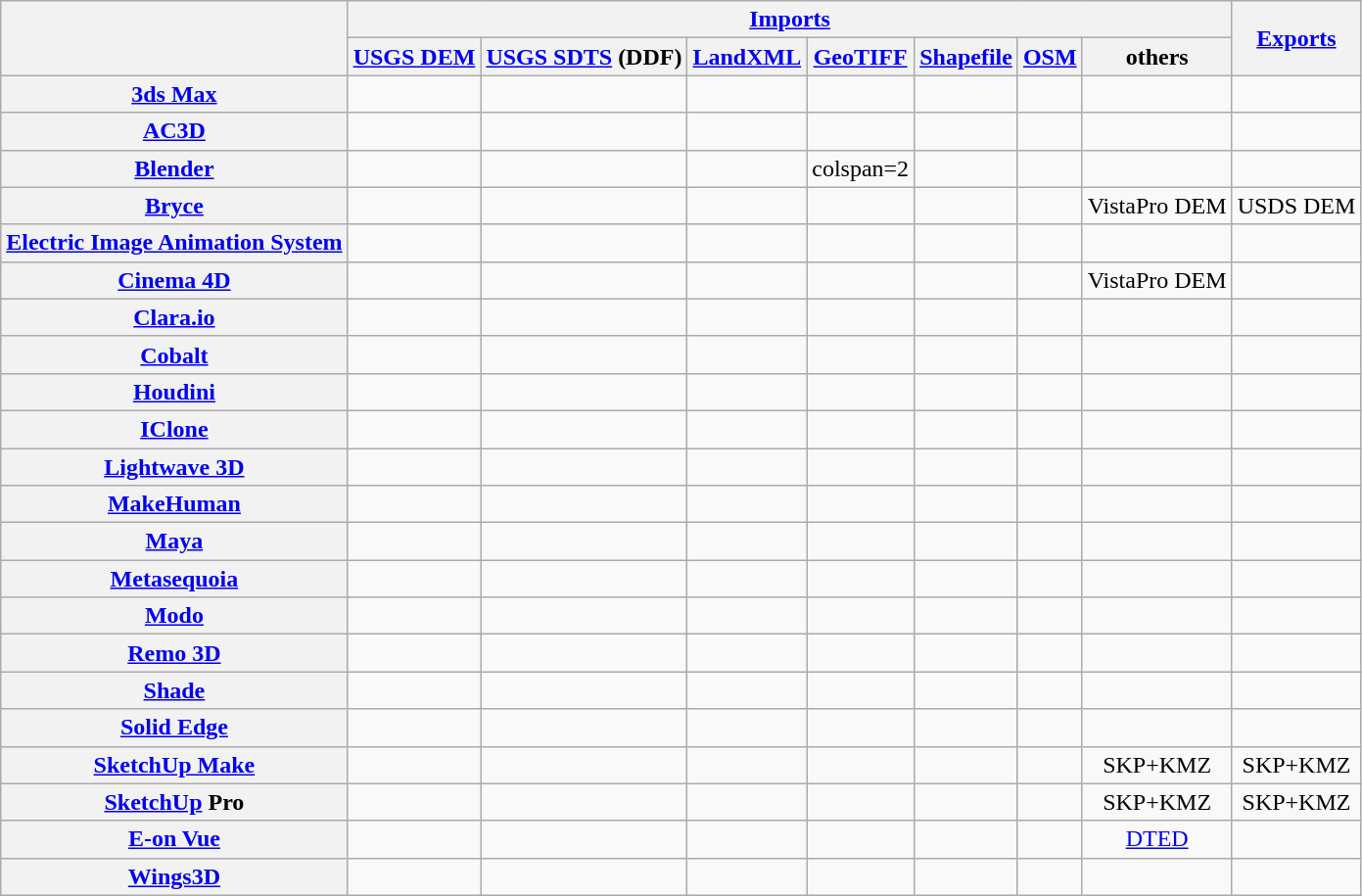<table class="sortable sort-under wikitable" style="text-align: center; ">
<tr>
<th rowspan="2"></th>
<th colspan="7"><a href='#'>Imports</a></th>
<th rowspan="2"><a href='#'>Exports</a></th>
</tr>
<tr>
<th><a href='#'>USGS DEM</a></th>
<th><a href='#'>USGS SDTS</a> (DDF)</th>
<th><a href='#'>LandXML</a></th>
<th><a href='#'>GeoTIFF</a></th>
<th><a href='#'>Shapefile</a></th>
<th><a href='#'>OSM</a></th>
<th>others</th>
</tr>
<tr>
<th><a href='#'>3ds Max</a></th>
<td></td>
<td></td>
<td></td>
<td></td>
<td></td>
<td></td>
<td></td>
<td></td>
</tr>
<tr>
<th><a href='#'>AC3D</a></th>
<td></td>
<td></td>
<td></td>
<td></td>
<td></td>
<td></td>
<td></td>
<td></td>
</tr>
<tr>
<th><a href='#'>Blender</a></th>
<td></td>
<td></td>
<td></td>
<td>colspan=2 </td>
<td></td>
<td></td>
<td></td>
</tr>
<tr>
<th><strong><a href='#'>Bryce</a></strong></th>
<td></td>
<td></td>
<td></td>
<td></td>
<td></td>
<td></td>
<td>VistaPro DEM</td>
<td>USDS DEM</td>
</tr>
<tr>
<th><a href='#'>Electric Image Animation System</a></th>
<td></td>
<td></td>
<td></td>
<td></td>
<td></td>
<td></td>
<td></td>
<td></td>
</tr>
<tr>
<th><a href='#'>Cinema 4D</a></th>
<td></td>
<td></td>
<td></td>
<td></td>
<td></td>
<td></td>
<td>VistaPro DEM</td>
<td></td>
</tr>
<tr>
<th><a href='#'>Clara.io</a></th>
<td></td>
<td></td>
<td></td>
<td></td>
<td></td>
<td></td>
<td></td>
<td></td>
</tr>
<tr>
<th><a href='#'>Cobalt</a></th>
<td></td>
<td></td>
<td></td>
<td></td>
<td></td>
<td></td>
<td></td>
<td></td>
</tr>
<tr>
<th><a href='#'>Houdini</a></th>
<td></td>
<td></td>
<td></td>
<td></td>
<td></td>
<td></td>
<td></td>
<td></td>
</tr>
<tr>
<th><a href='#'>IClone</a></th>
<td></td>
<td></td>
<td></td>
<td></td>
<td></td>
<td></td>
<td></td>
<td></td>
</tr>
<tr>
<th><a href='#'>Lightwave 3D</a></th>
<td></td>
<td></td>
<td></td>
<td></td>
<td></td>
<td></td>
<td></td>
<td></td>
</tr>
<tr>
<th><a href='#'>MakeHuman</a></th>
<td></td>
<td></td>
<td></td>
<td></td>
<td></td>
<td></td>
<td></td>
<td></td>
</tr>
<tr>
<th><a href='#'>Maya</a></th>
<td></td>
<td></td>
<td></td>
<td></td>
<td></td>
<td></td>
<td></td>
<td></td>
</tr>
<tr>
<th><a href='#'>Metasequoia</a></th>
<td></td>
<td></td>
<td></td>
<td></td>
<td></td>
<td></td>
<td></td>
<td></td>
</tr>
<tr>
<th><a href='#'>Modo</a></th>
<td></td>
<td></td>
<td></td>
<td></td>
<td></td>
<td></td>
<td></td>
<td></td>
</tr>
<tr>
<th><a href='#'>Remo 3D</a></th>
<td></td>
<td></td>
<td></td>
<td></td>
<td></td>
<td></td>
<td></td>
<td></td>
</tr>
<tr>
<th><a href='#'>Shade</a></th>
<td></td>
<td></td>
<td></td>
<td></td>
<td></td>
<td></td>
<td></td>
<td></td>
</tr>
<tr>
<th><a href='#'>Solid Edge</a></th>
<td></td>
<td></td>
<td></td>
<td></td>
<td></td>
<td></td>
<td></td>
<td></td>
</tr>
<tr>
<th><a href='#'>SketchUp Make</a></th>
<td></td>
<td></td>
<td></td>
<td></td>
<td></td>
<td></td>
<td>SKP+KMZ</td>
<td>SKP+KMZ</td>
</tr>
<tr>
<th><a href='#'>SketchUp</a> Pro</th>
<td></td>
<td></td>
<td></td>
<td></td>
<td></td>
<td></td>
<td>SKP+KMZ</td>
<td>SKP+KMZ</td>
</tr>
<tr>
<th><a href='#'>E-on Vue</a></th>
<td></td>
<td></td>
<td></td>
<td></td>
<td></td>
<td></td>
<td><a href='#'>DTED</a></td>
<td></td>
</tr>
<tr>
<th><a href='#'>Wings3D</a></th>
<td></td>
<td></td>
<td></td>
<td></td>
<td></td>
<td></td>
<td></td>
<td></td>
</tr>
</table>
